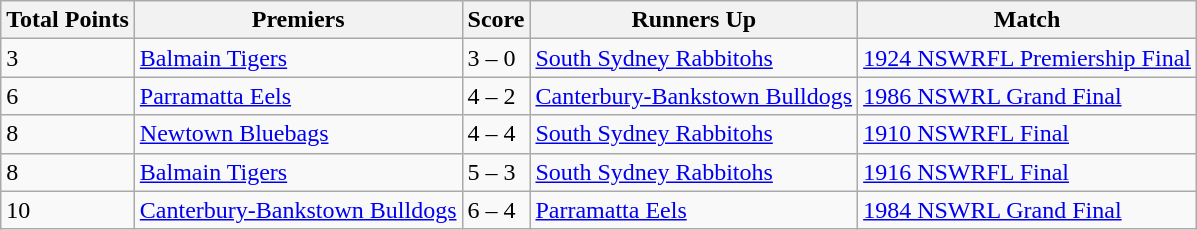<table class="wikitable">
<tr>
<th>Total Points</th>
<th>Premiers</th>
<th>Score</th>
<th>Runners Up</th>
<th>Match</th>
</tr>
<tr>
<td>3</td>
<td> <a href='#'>Balmain Tigers</a></td>
<td>3 – 0</td>
<td> <a href='#'>South Sydney Rabbitohs</a></td>
<td><a href='#'>1924 NSWRFL Premiership Final</a></td>
</tr>
<tr>
<td>6</td>
<td> <a href='#'>Parramatta Eels</a></td>
<td>4 – 2</td>
<td> <a href='#'>Canterbury-Bankstown Bulldogs</a></td>
<td><a href='#'>1986 NSWRL Grand Final</a></td>
</tr>
<tr>
<td>8</td>
<td> <a href='#'>Newtown Bluebags</a></td>
<td>4 – 4</td>
<td> <a href='#'>South Sydney Rabbitohs</a></td>
<td><a href='#'>1910 NSWRFL Final</a></td>
</tr>
<tr>
<td>8</td>
<td> <a href='#'>Balmain Tigers</a></td>
<td>5 – 3</td>
<td> <a href='#'>South Sydney Rabbitohs</a></td>
<td><a href='#'>1916 NSWRFL Final</a></td>
</tr>
<tr>
<td>10</td>
<td> <a href='#'>Canterbury-Bankstown Bulldogs</a></td>
<td>6 – 4</td>
<td> <a href='#'>Parramatta Eels</a></td>
<td><a href='#'>1984 NSWRL Grand Final</a></td>
</tr>
</table>
